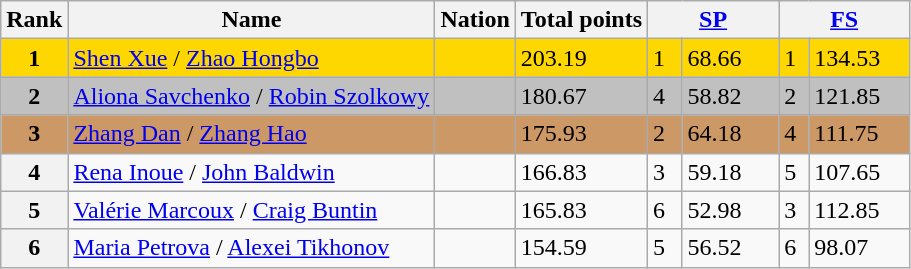<table class="wikitable">
<tr>
<th>Rank</th>
<th>Name</th>
<th>Nation</th>
<th>Total points</th>
<th colspan="2" width="80px"><a href='#'>SP</a></th>
<th colspan="2" width="80px"><a href='#'>FS</a></th>
</tr>
<tr bgcolor="gold">
<td align="center"><strong>1</strong></td>
<td><a href='#'>Shen Xue</a> / <a href='#'>Zhao Hongbo</a></td>
<td></td>
<td>203.19</td>
<td>1</td>
<td>68.66</td>
<td>1</td>
<td>134.53</td>
</tr>
<tr bgcolor="silver">
<td align="center"><strong>2</strong></td>
<td><a href='#'>Aliona Savchenko</a> / <a href='#'>Robin Szolkowy</a></td>
<td></td>
<td>180.67</td>
<td>4</td>
<td>58.82</td>
<td>2</td>
<td>121.85</td>
</tr>
<tr bgcolor="cc9966">
<td align="center"><strong>3</strong></td>
<td><a href='#'>Zhang Dan</a> / <a href='#'>Zhang Hao</a></td>
<td></td>
<td>175.93</td>
<td>2</td>
<td>64.18</td>
<td>4</td>
<td>111.75</td>
</tr>
<tr>
<th>4</th>
<td><a href='#'>Rena Inoue</a> / <a href='#'>John Baldwin</a></td>
<td></td>
<td>166.83</td>
<td>3</td>
<td>59.18</td>
<td>5</td>
<td>107.65</td>
</tr>
<tr>
<th>5</th>
<td><a href='#'>Valérie Marcoux</a> / <a href='#'>Craig Buntin</a></td>
<td></td>
<td>165.83</td>
<td>6</td>
<td>52.98</td>
<td>3</td>
<td>112.85</td>
</tr>
<tr>
<th>6</th>
<td><a href='#'>Maria Petrova</a> / <a href='#'>Alexei Tikhonov</a></td>
<td></td>
<td>154.59</td>
<td>5</td>
<td>56.52</td>
<td>6</td>
<td>98.07</td>
</tr>
</table>
